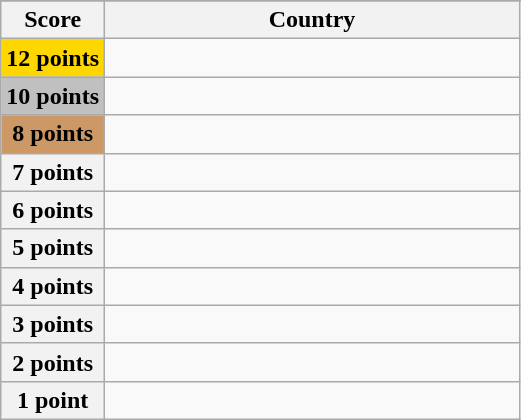<table class="wikitable">
<tr>
</tr>
<tr>
<th scope="col" width="20%">Score</th>
<th scope="col">Country</th>
</tr>
<tr>
<th scope="row" style="background:gold">12 points</th>
<td></td>
</tr>
<tr>
<th scope="row" style="background:silver">10 points</th>
<td></td>
</tr>
<tr>
<th scope="row" style="background:#CC9966">8 points</th>
<td></td>
</tr>
<tr>
<th scope="row">7 points</th>
<td></td>
</tr>
<tr>
<th scope="row">6 points</th>
<td></td>
</tr>
<tr>
<th scope="row">5 points</th>
<td></td>
</tr>
<tr>
<th scope="row">4 points</th>
<td></td>
</tr>
<tr>
<th scope="row">3 points</th>
<td></td>
</tr>
<tr>
<th scope="row">2 points</th>
<td></td>
</tr>
<tr>
<th scope="row">1 point</th>
<td></td>
</tr>
</table>
